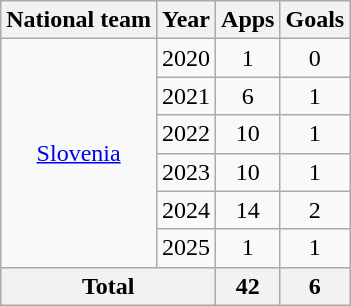<table class="wikitable" style="text-align: center;">
<tr>
<th>National team</th>
<th>Year</th>
<th>Apps</th>
<th>Goals</th>
</tr>
<tr>
<td rowspan="6" valign="center"><a href='#'>Slovenia</a></td>
<td>2020</td>
<td>1</td>
<td>0</td>
</tr>
<tr>
<td>2021</td>
<td>6</td>
<td>1</td>
</tr>
<tr>
<td>2022</td>
<td>10</td>
<td>1</td>
</tr>
<tr>
<td>2023</td>
<td>10</td>
<td>1</td>
</tr>
<tr>
<td>2024</td>
<td>14</td>
<td>2</td>
</tr>
<tr>
<td>2025</td>
<td>1</td>
<td>1</td>
</tr>
<tr>
<th colspan="2">Total</th>
<th>42</th>
<th>6</th>
</tr>
</table>
